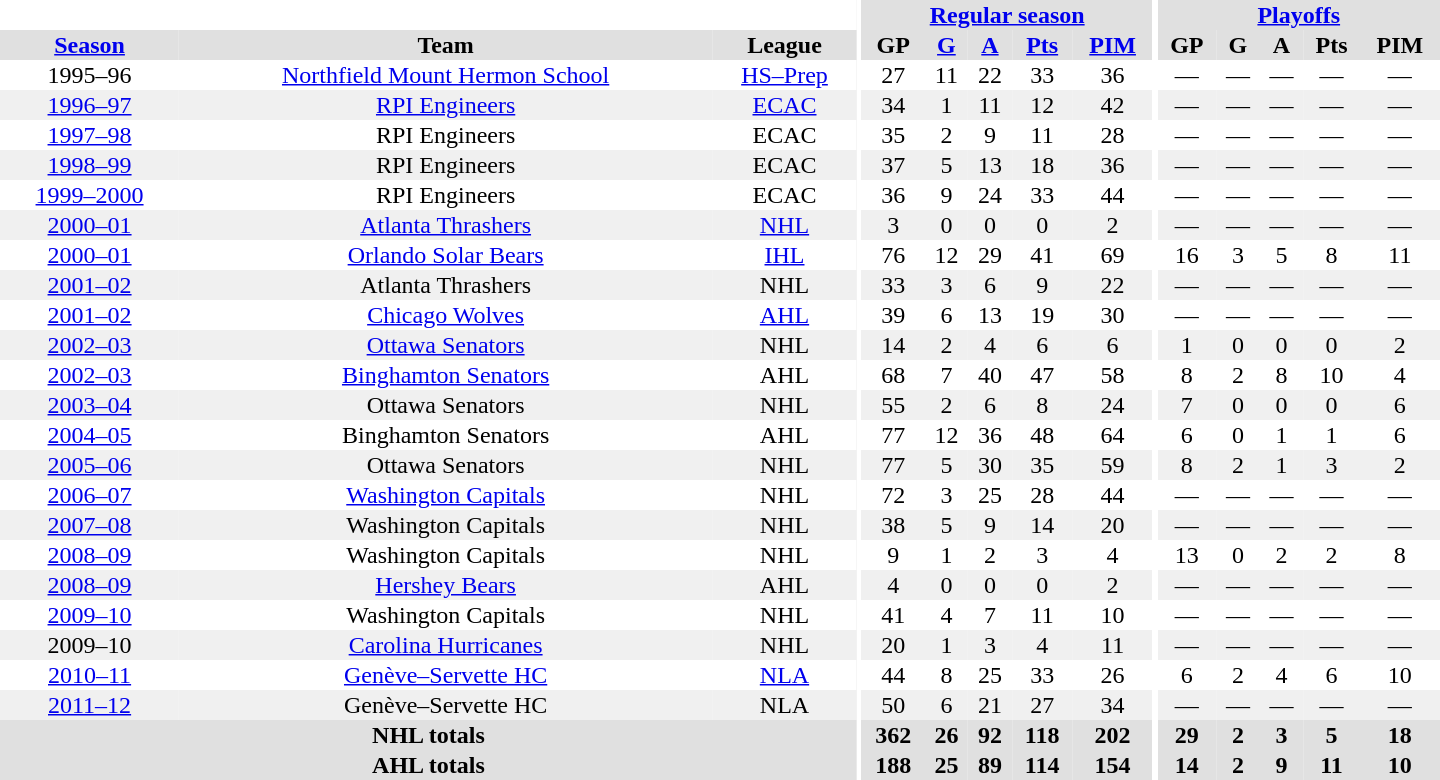<table border="0" cellpadding="1" cellspacing="0" style="text-align:center; width:60em">
<tr bgcolor="#e0e0e0">
<th colspan="3" bgcolor="#ffffff"></th>
<th rowspan="100" bgcolor="#ffffff"></th>
<th colspan="5"><a href='#'>Regular season</a></th>
<th rowspan="100" bgcolor="#ffffff"></th>
<th colspan="5"><a href='#'>Playoffs</a></th>
</tr>
<tr bgcolor="#e0e0e0">
<th><a href='#'>Season</a></th>
<th>Team</th>
<th>League</th>
<th>GP</th>
<th><a href='#'>G</a></th>
<th><a href='#'>A</a></th>
<th><a href='#'>Pts</a></th>
<th><a href='#'>PIM</a></th>
<th>GP</th>
<th>G</th>
<th>A</th>
<th>Pts</th>
<th>PIM</th>
</tr>
<tr>
<td>1995–96</td>
<td><a href='#'>Northfield Mount Hermon School</a></td>
<td><a href='#'>HS–Prep</a></td>
<td>27</td>
<td>11</td>
<td>22</td>
<td>33</td>
<td>36</td>
<td>—</td>
<td>—</td>
<td>—</td>
<td>—</td>
<td>—</td>
</tr>
<tr bgcolor="#f0f0f0">
<td><a href='#'>1996–97</a></td>
<td><a href='#'>RPI Engineers</a></td>
<td><a href='#'>ECAC</a></td>
<td>34</td>
<td>1</td>
<td>11</td>
<td>12</td>
<td>42</td>
<td>—</td>
<td>—</td>
<td>—</td>
<td>—</td>
<td>—</td>
</tr>
<tr>
<td><a href='#'>1997–98</a></td>
<td>RPI Engineers</td>
<td>ECAC</td>
<td>35</td>
<td>2</td>
<td>9</td>
<td>11</td>
<td>28</td>
<td>—</td>
<td>—</td>
<td>—</td>
<td>—</td>
<td>—</td>
</tr>
<tr bgcolor="#f0f0f0">
<td><a href='#'>1998–99</a></td>
<td>RPI Engineers</td>
<td>ECAC</td>
<td>37</td>
<td>5</td>
<td>13</td>
<td>18</td>
<td>36</td>
<td>—</td>
<td>—</td>
<td>—</td>
<td>—</td>
<td>—</td>
</tr>
<tr>
<td><a href='#'>1999–2000</a></td>
<td>RPI Engineers</td>
<td>ECAC</td>
<td>36</td>
<td>9</td>
<td>24</td>
<td>33</td>
<td>44</td>
<td>—</td>
<td>—</td>
<td>—</td>
<td>—</td>
<td>—</td>
</tr>
<tr bgcolor="#f0f0f0">
<td><a href='#'>2000–01</a></td>
<td><a href='#'>Atlanta Thrashers</a></td>
<td><a href='#'>NHL</a></td>
<td>3</td>
<td>0</td>
<td>0</td>
<td>0</td>
<td>2</td>
<td>—</td>
<td>—</td>
<td>—</td>
<td>—</td>
<td>—</td>
</tr>
<tr>
<td><a href='#'>2000–01</a></td>
<td><a href='#'>Orlando Solar Bears</a></td>
<td><a href='#'>IHL</a></td>
<td>76</td>
<td>12</td>
<td>29</td>
<td>41</td>
<td>69</td>
<td>16</td>
<td>3</td>
<td>5</td>
<td>8</td>
<td>11</td>
</tr>
<tr bgcolor="#f0f0f0">
<td><a href='#'>2001–02</a></td>
<td>Atlanta Thrashers</td>
<td>NHL</td>
<td>33</td>
<td>3</td>
<td>6</td>
<td>9</td>
<td>22</td>
<td>—</td>
<td>—</td>
<td>—</td>
<td>—</td>
<td>—</td>
</tr>
<tr>
<td><a href='#'>2001–02</a></td>
<td><a href='#'>Chicago Wolves</a></td>
<td><a href='#'>AHL</a></td>
<td>39</td>
<td>6</td>
<td>13</td>
<td>19</td>
<td>30</td>
<td>—</td>
<td>—</td>
<td>—</td>
<td>—</td>
<td>—</td>
</tr>
<tr bgcolor="#f0f0f0">
<td><a href='#'>2002–03</a></td>
<td><a href='#'>Ottawa Senators</a></td>
<td>NHL</td>
<td>14</td>
<td>2</td>
<td>4</td>
<td>6</td>
<td>6</td>
<td>1</td>
<td>0</td>
<td>0</td>
<td>0</td>
<td>2</td>
</tr>
<tr>
<td><a href='#'>2002–03</a></td>
<td><a href='#'>Binghamton Senators</a></td>
<td>AHL</td>
<td>68</td>
<td>7</td>
<td>40</td>
<td>47</td>
<td>58</td>
<td>8</td>
<td>2</td>
<td>8</td>
<td>10</td>
<td>4</td>
</tr>
<tr bgcolor="#f0f0f0">
<td><a href='#'>2003–04</a></td>
<td>Ottawa Senators</td>
<td>NHL</td>
<td>55</td>
<td>2</td>
<td>6</td>
<td>8</td>
<td>24</td>
<td>7</td>
<td>0</td>
<td>0</td>
<td>0</td>
<td>6</td>
</tr>
<tr>
<td><a href='#'>2004–05</a></td>
<td>Binghamton Senators</td>
<td>AHL</td>
<td>77</td>
<td>12</td>
<td>36</td>
<td>48</td>
<td>64</td>
<td>6</td>
<td>0</td>
<td>1</td>
<td>1</td>
<td>6</td>
</tr>
<tr bgcolor="#f0f0f0">
<td><a href='#'>2005–06</a></td>
<td>Ottawa Senators</td>
<td>NHL</td>
<td>77</td>
<td>5</td>
<td>30</td>
<td>35</td>
<td>59</td>
<td>8</td>
<td>2</td>
<td>1</td>
<td>3</td>
<td>2</td>
</tr>
<tr>
<td><a href='#'>2006–07</a></td>
<td><a href='#'>Washington Capitals</a></td>
<td>NHL</td>
<td>72</td>
<td>3</td>
<td>25</td>
<td>28</td>
<td>44</td>
<td>—</td>
<td>—</td>
<td>—</td>
<td>—</td>
<td>—</td>
</tr>
<tr bgcolor="#f0f0f0">
<td><a href='#'>2007–08</a></td>
<td>Washington Capitals</td>
<td>NHL</td>
<td>38</td>
<td>5</td>
<td>9</td>
<td>14</td>
<td>20</td>
<td>—</td>
<td>—</td>
<td>—</td>
<td>—</td>
<td>—</td>
</tr>
<tr>
<td><a href='#'>2008–09</a></td>
<td>Washington Capitals</td>
<td>NHL</td>
<td>9</td>
<td>1</td>
<td>2</td>
<td>3</td>
<td>4</td>
<td>13</td>
<td>0</td>
<td>2</td>
<td>2</td>
<td>8</td>
</tr>
<tr bgcolor="#f0f0f0">
<td><a href='#'>2008–09</a></td>
<td><a href='#'>Hershey Bears</a></td>
<td>AHL</td>
<td>4</td>
<td>0</td>
<td>0</td>
<td>0</td>
<td>2</td>
<td>—</td>
<td>—</td>
<td>—</td>
<td>—</td>
<td>—</td>
</tr>
<tr>
<td><a href='#'>2009–10</a></td>
<td>Washington Capitals</td>
<td>NHL</td>
<td>41</td>
<td>4</td>
<td>7</td>
<td>11</td>
<td>10</td>
<td>—</td>
<td>—</td>
<td>—</td>
<td>—</td>
<td>—</td>
</tr>
<tr bgcolor="#f0f0f0">
<td>2009–10</td>
<td><a href='#'>Carolina Hurricanes</a></td>
<td>NHL</td>
<td>20</td>
<td>1</td>
<td>3</td>
<td>4</td>
<td>11</td>
<td>—</td>
<td>—</td>
<td>—</td>
<td>—</td>
<td>—</td>
</tr>
<tr>
<td><a href='#'>2010–11</a></td>
<td><a href='#'>Genève–Servette HC</a></td>
<td><a href='#'>NLA</a></td>
<td>44</td>
<td>8</td>
<td>25</td>
<td>33</td>
<td>26</td>
<td>6</td>
<td>2</td>
<td>4</td>
<td>6</td>
<td>10</td>
</tr>
<tr bgcolor="#f0f0f0">
<td><a href='#'>2011–12</a></td>
<td>Genève–Servette HC</td>
<td>NLA</td>
<td>50</td>
<td>6</td>
<td>21</td>
<td>27</td>
<td>34</td>
<td>—</td>
<td>—</td>
<td>—</td>
<td>—</td>
<td>—</td>
</tr>
<tr bgcolor="#e0e0e0">
<th colspan="3">NHL totals</th>
<th>362</th>
<th>26</th>
<th>92</th>
<th>118</th>
<th>202</th>
<th>29</th>
<th>2</th>
<th>3</th>
<th>5</th>
<th>18</th>
</tr>
<tr bgcolor="#e0e0e0">
<th colspan="3">AHL totals</th>
<th>188</th>
<th>25</th>
<th>89</th>
<th>114</th>
<th>154</th>
<th>14</th>
<th>2</th>
<th>9</th>
<th>11</th>
<th>10</th>
</tr>
</table>
